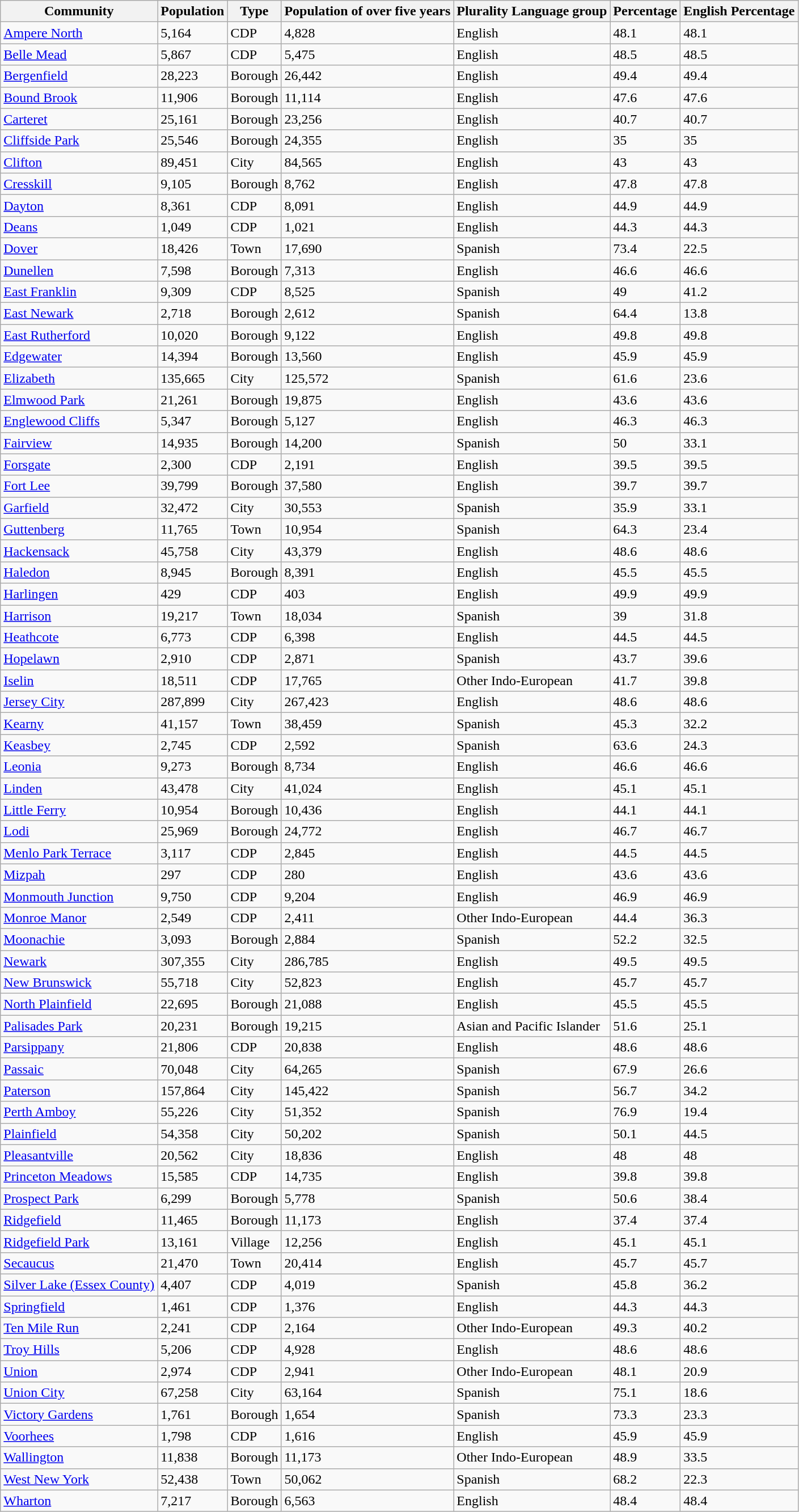<table class="wikitable sortable">
<tr>
<th>Community</th>
<th>Population</th>
<th>Type</th>
<th>Population of over five years</th>
<th>Plurality Language group</th>
<th>Percentage</th>
<th>English Percentage</th>
</tr>
<tr>
<td><a href='#'>Ampere North</a></td>
<td>5,164</td>
<td>CDP</td>
<td>4,828</td>
<td>English</td>
<td>48.1</td>
<td>48.1</td>
</tr>
<tr>
<td><a href='#'>Belle Mead</a></td>
<td>5,867</td>
<td>CDP</td>
<td>5,475</td>
<td>English</td>
<td>48.5</td>
<td>48.5</td>
</tr>
<tr>
<td><a href='#'>Bergenfield</a></td>
<td>28,223</td>
<td>Borough</td>
<td>26,442</td>
<td>English</td>
<td>49.4</td>
<td>49.4</td>
</tr>
<tr>
<td><a href='#'>Bound Brook</a></td>
<td>11,906</td>
<td>Borough</td>
<td>11,114</td>
<td>English</td>
<td>47.6</td>
<td>47.6</td>
</tr>
<tr>
<td><a href='#'>Carteret</a></td>
<td>25,161</td>
<td>Borough</td>
<td>23,256</td>
<td>English</td>
<td>40.7</td>
<td>40.7</td>
</tr>
<tr>
<td><a href='#'>Cliffside Park</a></td>
<td>25,546</td>
<td>Borough</td>
<td>24,355</td>
<td>English</td>
<td>35</td>
<td>35</td>
</tr>
<tr>
<td><a href='#'>Clifton</a></td>
<td>89,451</td>
<td>City</td>
<td>84,565</td>
<td>English</td>
<td>43</td>
<td>43</td>
</tr>
<tr>
<td><a href='#'>Cresskill</a></td>
<td>9,105</td>
<td>Borough</td>
<td>8,762</td>
<td>English</td>
<td>47.8</td>
<td>47.8</td>
</tr>
<tr>
<td><a href='#'>Dayton</a></td>
<td>8,361</td>
<td>CDP</td>
<td>8,091</td>
<td>English</td>
<td>44.9</td>
<td>44.9</td>
</tr>
<tr>
<td><a href='#'>Deans</a></td>
<td>1,049</td>
<td>CDP</td>
<td>1,021</td>
<td>English</td>
<td>44.3</td>
<td>44.3</td>
</tr>
<tr>
<td><a href='#'>Dover</a></td>
<td>18,426</td>
<td>Town</td>
<td>17,690</td>
<td>Spanish</td>
<td>73.4</td>
<td>22.5</td>
</tr>
<tr>
<td><a href='#'>Dunellen</a></td>
<td>7,598</td>
<td>Borough</td>
<td>7,313</td>
<td>English</td>
<td>46.6</td>
<td>46.6</td>
</tr>
<tr>
<td><a href='#'>East Franklin</a></td>
<td>9,309</td>
<td>CDP</td>
<td>8,525</td>
<td>Spanish</td>
<td>49</td>
<td>41.2</td>
</tr>
<tr>
<td><a href='#'>East Newark</a></td>
<td>2,718</td>
<td>Borough</td>
<td>2,612</td>
<td>Spanish</td>
<td>64.4</td>
<td>13.8</td>
</tr>
<tr>
<td><a href='#'>East Rutherford</a></td>
<td>10,020</td>
<td>Borough</td>
<td>9,122</td>
<td>English</td>
<td>49.8</td>
<td>49.8</td>
</tr>
<tr>
<td><a href='#'>Edgewater</a></td>
<td>14,394</td>
<td>Borough</td>
<td>13,560</td>
<td>English</td>
<td>45.9</td>
<td>45.9</td>
</tr>
<tr>
<td><a href='#'>Elizabeth</a></td>
<td>135,665</td>
<td>City</td>
<td>125,572</td>
<td>Spanish</td>
<td>61.6</td>
<td>23.6</td>
</tr>
<tr>
<td><a href='#'>Elmwood Park</a></td>
<td>21,261</td>
<td>Borough</td>
<td>19,875</td>
<td>English</td>
<td>43.6</td>
<td>43.6</td>
</tr>
<tr>
<td><a href='#'>Englewood Cliffs</a></td>
<td>5,347</td>
<td>Borough</td>
<td>5,127</td>
<td>English</td>
<td>46.3</td>
<td>46.3</td>
</tr>
<tr>
<td><a href='#'>Fairview</a></td>
<td>14,935</td>
<td>Borough</td>
<td>14,200</td>
<td>Spanish</td>
<td>50</td>
<td>33.1</td>
</tr>
<tr>
<td><a href='#'>Forsgate</a></td>
<td>2,300</td>
<td>CDP</td>
<td>2,191</td>
<td>English</td>
<td>39.5</td>
<td>39.5</td>
</tr>
<tr>
<td><a href='#'>Fort Lee</a></td>
<td>39,799</td>
<td>Borough</td>
<td>37,580</td>
<td>English</td>
<td>39.7</td>
<td>39.7</td>
</tr>
<tr>
<td><a href='#'>Garfield</a></td>
<td>32,472</td>
<td>City</td>
<td>30,553</td>
<td>Spanish</td>
<td>35.9</td>
<td>33.1</td>
</tr>
<tr>
<td><a href='#'>Guttenberg</a></td>
<td>11,765</td>
<td>Town</td>
<td>10,954</td>
<td>Spanish</td>
<td>64.3</td>
<td>23.4</td>
</tr>
<tr>
<td><a href='#'>Hackensack</a></td>
<td>45,758</td>
<td>City</td>
<td>43,379</td>
<td>English</td>
<td>48.6</td>
<td>48.6</td>
</tr>
<tr>
<td><a href='#'>Haledon</a></td>
<td>8,945</td>
<td>Borough</td>
<td>8,391</td>
<td>English</td>
<td>45.5</td>
<td>45.5</td>
</tr>
<tr>
<td><a href='#'>Harlingen</a></td>
<td>429</td>
<td>CDP</td>
<td>403</td>
<td>English</td>
<td>49.9</td>
<td>49.9</td>
</tr>
<tr>
<td><a href='#'>Harrison</a></td>
<td>19,217</td>
<td>Town</td>
<td>18,034</td>
<td>Spanish</td>
<td>39</td>
<td>31.8</td>
</tr>
<tr>
<td><a href='#'>Heathcote</a></td>
<td>6,773</td>
<td>CDP</td>
<td>6,398</td>
<td>English</td>
<td>44.5</td>
<td>44.5</td>
</tr>
<tr>
<td><a href='#'>Hopelawn</a></td>
<td>2,910</td>
<td>CDP</td>
<td>2,871</td>
<td>Spanish</td>
<td>43.7</td>
<td>39.6</td>
</tr>
<tr>
<td><a href='#'>Iselin</a></td>
<td>18,511</td>
<td>CDP</td>
<td>17,765</td>
<td>Other Indo-European</td>
<td>41.7</td>
<td>39.8</td>
</tr>
<tr>
<td><a href='#'>Jersey City</a></td>
<td>287,899</td>
<td>City</td>
<td>267,423</td>
<td>English</td>
<td>48.6</td>
<td>48.6</td>
</tr>
<tr>
<td><a href='#'>Kearny</a></td>
<td>41,157</td>
<td>Town</td>
<td>38,459</td>
<td>Spanish</td>
<td>45.3</td>
<td>32.2</td>
</tr>
<tr>
<td><a href='#'>Keasbey</a></td>
<td>2,745</td>
<td>CDP</td>
<td>2,592</td>
<td>Spanish</td>
<td>63.6</td>
<td>24.3</td>
</tr>
<tr>
<td><a href='#'>Leonia</a></td>
<td>9,273</td>
<td>Borough</td>
<td>8,734</td>
<td>English</td>
<td>46.6</td>
<td>46.6</td>
</tr>
<tr>
<td><a href='#'>Linden</a></td>
<td>43,478</td>
<td>City</td>
<td>41,024</td>
<td>English</td>
<td>45.1</td>
<td>45.1</td>
</tr>
<tr>
<td><a href='#'>Little Ferry</a></td>
<td>10,954</td>
<td>Borough</td>
<td>10,436</td>
<td>English</td>
<td>44.1</td>
<td>44.1</td>
</tr>
<tr>
<td><a href='#'>Lodi</a></td>
<td>25,969</td>
<td>Borough</td>
<td>24,772</td>
<td>English</td>
<td>46.7</td>
<td>46.7</td>
</tr>
<tr>
<td><a href='#'>Menlo Park Terrace</a></td>
<td>3,117</td>
<td>CDP</td>
<td>2,845</td>
<td>English</td>
<td>44.5</td>
<td>44.5</td>
</tr>
<tr>
<td><a href='#'>Mizpah</a></td>
<td>297</td>
<td>CDP</td>
<td>280</td>
<td>English</td>
<td>43.6</td>
<td>43.6</td>
</tr>
<tr>
<td><a href='#'>Monmouth Junction</a></td>
<td>9,750</td>
<td>CDP</td>
<td>9,204</td>
<td>English</td>
<td>46.9</td>
<td>46.9</td>
</tr>
<tr>
<td><a href='#'>Monroe Manor</a></td>
<td>2,549</td>
<td>CDP</td>
<td>2,411</td>
<td>Other Indo-European</td>
<td>44.4</td>
<td>36.3</td>
</tr>
<tr>
<td><a href='#'>Moonachie</a></td>
<td>3,093</td>
<td>Borough</td>
<td>2,884</td>
<td>Spanish</td>
<td>52.2</td>
<td>32.5</td>
</tr>
<tr>
<td><a href='#'>Newark</a></td>
<td>307,355</td>
<td>City</td>
<td>286,785</td>
<td>English</td>
<td>49.5</td>
<td>49.5</td>
</tr>
<tr>
<td><a href='#'>New Brunswick</a></td>
<td>55,718</td>
<td>City</td>
<td>52,823</td>
<td>English</td>
<td>45.7</td>
<td>45.7</td>
</tr>
<tr>
<td><a href='#'>North Plainfield</a></td>
<td>22,695</td>
<td>Borough</td>
<td>21,088</td>
<td>English</td>
<td>45.5</td>
<td>45.5</td>
</tr>
<tr>
<td><a href='#'>Palisades Park</a></td>
<td>20,231</td>
<td>Borough</td>
<td>19,215</td>
<td>Asian and Pacific Islander</td>
<td>51.6</td>
<td>25.1</td>
</tr>
<tr>
<td><a href='#'>Parsippany</a></td>
<td>21,806</td>
<td>CDP</td>
<td>20,838</td>
<td>English</td>
<td>48.6</td>
<td>48.6</td>
</tr>
<tr>
<td><a href='#'>Passaic</a></td>
<td>70,048</td>
<td>City</td>
<td>64,265</td>
<td>Spanish</td>
<td>67.9</td>
<td>26.6</td>
</tr>
<tr>
<td><a href='#'>Paterson</a></td>
<td>157,864</td>
<td>City</td>
<td>145,422</td>
<td>Spanish</td>
<td>56.7</td>
<td>34.2</td>
</tr>
<tr>
<td><a href='#'>Perth Amboy</a></td>
<td>55,226</td>
<td>City</td>
<td>51,352</td>
<td>Spanish</td>
<td>76.9</td>
<td>19.4</td>
</tr>
<tr>
<td><a href='#'>Plainfield</a></td>
<td>54,358</td>
<td>City</td>
<td>50,202</td>
<td>Spanish</td>
<td>50.1</td>
<td>44.5</td>
</tr>
<tr>
<td><a href='#'>Pleasantville</a></td>
<td>20,562</td>
<td>City</td>
<td>18,836</td>
<td>English</td>
<td>48</td>
<td>48</td>
</tr>
<tr>
<td><a href='#'>Princeton Meadows</a></td>
<td>15,585</td>
<td>CDP</td>
<td>14,735</td>
<td>English</td>
<td>39.8</td>
<td>39.8</td>
</tr>
<tr>
<td><a href='#'>Prospect Park</a></td>
<td>6,299</td>
<td>Borough</td>
<td>5,778</td>
<td>Spanish</td>
<td>50.6</td>
<td>38.4</td>
</tr>
<tr>
<td><a href='#'>Ridgefield</a></td>
<td>11,465</td>
<td>Borough</td>
<td>11,173</td>
<td>English</td>
<td>37.4</td>
<td>37.4</td>
</tr>
<tr>
<td><a href='#'>Ridgefield Park</a></td>
<td>13,161</td>
<td>Village</td>
<td>12,256</td>
<td>English</td>
<td>45.1</td>
<td>45.1</td>
</tr>
<tr>
<td><a href='#'>Secaucus</a></td>
<td>21,470</td>
<td>Town</td>
<td>20,414</td>
<td>English</td>
<td>45.7</td>
<td>45.7</td>
</tr>
<tr>
<td><a href='#'>Silver Lake (Essex County)</a></td>
<td>4,407</td>
<td>CDP</td>
<td>4,019</td>
<td>Spanish</td>
<td>45.8</td>
<td>36.2</td>
</tr>
<tr>
<td><a href='#'>Springfield</a></td>
<td>1,461</td>
<td>CDP</td>
<td>1,376</td>
<td>English</td>
<td>44.3</td>
<td>44.3</td>
</tr>
<tr>
<td><a href='#'>Ten Mile Run</a></td>
<td>2,241</td>
<td>CDP</td>
<td>2,164</td>
<td>Other Indo-European</td>
<td>49.3</td>
<td>40.2</td>
</tr>
<tr>
<td><a href='#'>Troy Hills</a></td>
<td>5,206</td>
<td>CDP</td>
<td>4,928</td>
<td>English</td>
<td>48.6</td>
<td>48.6</td>
</tr>
<tr>
<td><a href='#'>Union</a></td>
<td>2,974</td>
<td>CDP</td>
<td>2,941</td>
<td>Other Indo-European</td>
<td>48.1</td>
<td>20.9</td>
</tr>
<tr>
<td><a href='#'>Union City</a></td>
<td>67,258</td>
<td>City</td>
<td>63,164</td>
<td>Spanish</td>
<td>75.1</td>
<td>18.6</td>
</tr>
<tr>
<td><a href='#'>Victory Gardens</a></td>
<td>1,761</td>
<td>Borough</td>
<td>1,654</td>
<td>Spanish</td>
<td>73.3</td>
<td>23.3</td>
</tr>
<tr>
<td><a href='#'>Voorhees</a></td>
<td>1,798</td>
<td>CDP</td>
<td>1,616</td>
<td>English</td>
<td>45.9</td>
<td>45.9</td>
</tr>
<tr>
<td><a href='#'>Wallington</a></td>
<td>11,838</td>
<td>Borough</td>
<td>11,173</td>
<td>Other Indo-European</td>
<td>48.9</td>
<td>33.5</td>
</tr>
<tr>
<td><a href='#'>West New York</a></td>
<td>52,438</td>
<td>Town</td>
<td>50,062</td>
<td>Spanish</td>
<td>68.2</td>
<td>22.3</td>
</tr>
<tr>
<td><a href='#'>Wharton</a></td>
<td>7,217</td>
<td>Borough</td>
<td>6,563</td>
<td>English</td>
<td>48.4</td>
<td>48.4</td>
</tr>
</table>
